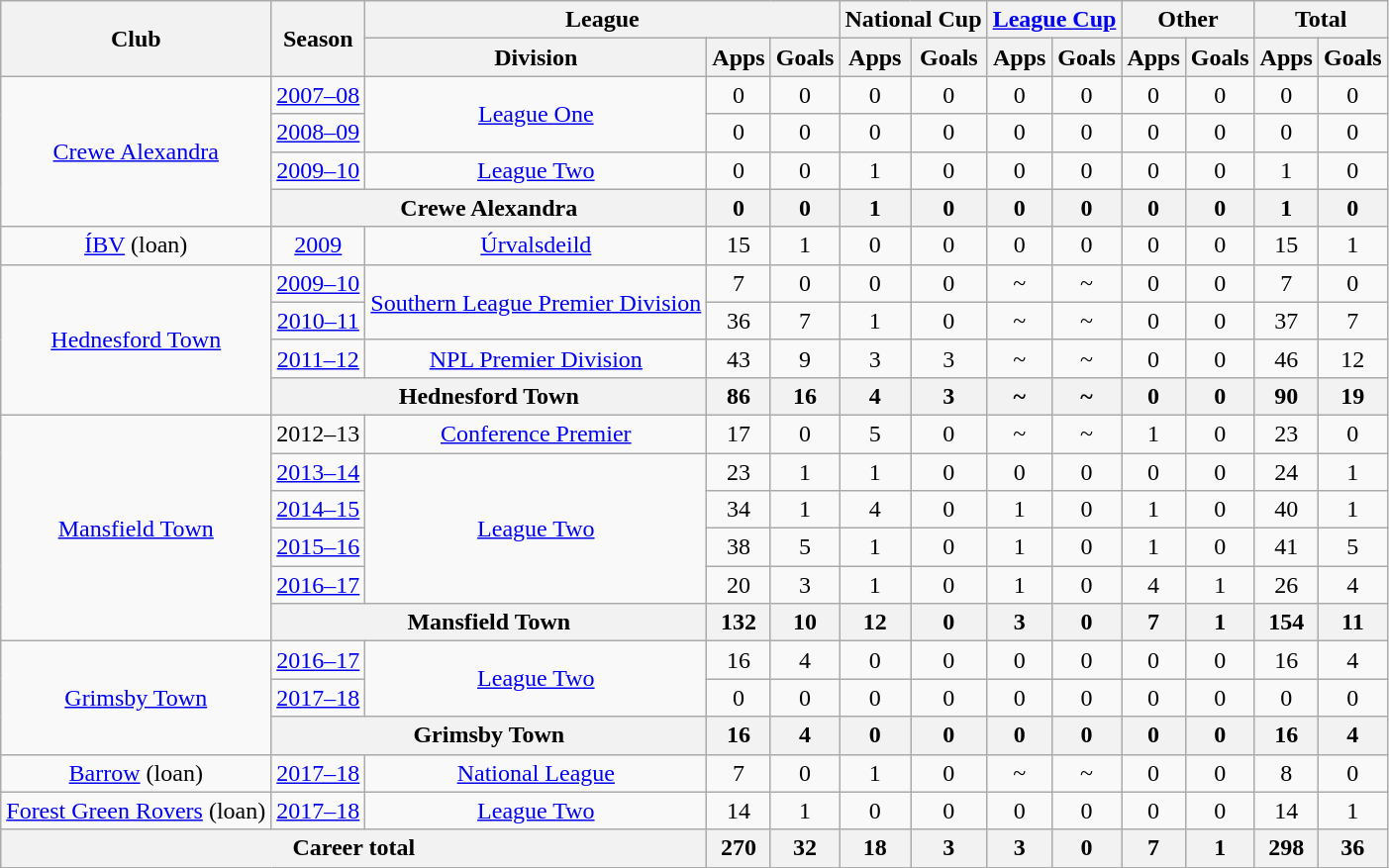<table class="wikitable" style="text-align:center">
<tr>
<th rowspan="2">Club</th>
<th rowspan="2">Season</th>
<th colspan="3">League</th>
<th colspan="2">National Cup</th>
<th colspan="2"><a href='#'>League Cup</a></th>
<th colspan="2">Other</th>
<th colspan="2">Total</th>
</tr>
<tr>
<th>Division</th>
<th>Apps</th>
<th>Goals</th>
<th>Apps</th>
<th>Goals</th>
<th>Apps</th>
<th>Goals</th>
<th>Apps</th>
<th>Goals</th>
<th>Apps</th>
<th>Goals</th>
</tr>
<tr>
<td rowspan="4"><a href='#'>Crewe Alexandra</a></td>
<td><a href='#'>2007–08</a></td>
<td rowspan="2"><a href='#'>League One</a></td>
<td>0</td>
<td>0</td>
<td>0</td>
<td>0</td>
<td>0</td>
<td>0</td>
<td>0</td>
<td>0</td>
<td>0</td>
<td>0</td>
</tr>
<tr>
<td><a href='#'>2008–09</a></td>
<td>0</td>
<td>0</td>
<td>0</td>
<td>0</td>
<td>0</td>
<td>0</td>
<td>0</td>
<td>0</td>
<td>0</td>
<td>0</td>
</tr>
<tr>
<td><a href='#'>2009–10</a></td>
<td><a href='#'>League Two</a></td>
<td>0</td>
<td>0</td>
<td>1</td>
<td>0</td>
<td>0</td>
<td>0</td>
<td>0</td>
<td>0</td>
<td>1</td>
<td>0</td>
</tr>
<tr>
<th colspan="2">Crewe Alexandra</th>
<th>0</th>
<th>0</th>
<th>1</th>
<th>0</th>
<th>0</th>
<th>0</th>
<th>0</th>
<th>0</th>
<th>1</th>
<th>0</th>
</tr>
<tr>
<td><a href='#'>ÍBV</a> (loan)</td>
<td><a href='#'>2009</a></td>
<td><a href='#'>Úrvalsdeild</a></td>
<td>15</td>
<td>1</td>
<td>0</td>
<td>0</td>
<td>0</td>
<td>0</td>
<td>0</td>
<td>0</td>
<td>15</td>
<td>1</td>
</tr>
<tr>
<td rowspan="4"><a href='#'>Hednesford Town</a></td>
<td><a href='#'>2009–10</a></td>
<td rowspan="2"><a href='#'>Southern League Premier Division</a></td>
<td>7</td>
<td>0</td>
<td>0</td>
<td>0</td>
<td>~</td>
<td>~</td>
<td>0</td>
<td>0</td>
<td>7</td>
<td>0</td>
</tr>
<tr>
<td><a href='#'>2010–11</a></td>
<td>36</td>
<td>7</td>
<td>1</td>
<td>0</td>
<td>~</td>
<td>~</td>
<td>0</td>
<td>0</td>
<td>37</td>
<td>7</td>
</tr>
<tr>
<td><a href='#'>2011–12</a></td>
<td><a href='#'>NPL Premier Division</a></td>
<td>43</td>
<td>9</td>
<td>3</td>
<td>3</td>
<td>~</td>
<td>~</td>
<td>0</td>
<td>0</td>
<td>46</td>
<td>12</td>
</tr>
<tr>
<th colspan="2">Hednesford Town</th>
<th>86</th>
<th>16</th>
<th>4</th>
<th>3</th>
<th>~</th>
<th>~</th>
<th>0</th>
<th>0</th>
<th>90</th>
<th>19</th>
</tr>
<tr>
<td rowspan="6"><a href='#'>Mansfield Town</a></td>
<td>2012–13</td>
<td><a href='#'>Conference Premier</a></td>
<td>17</td>
<td>0</td>
<td>5</td>
<td>0</td>
<td>~</td>
<td>~</td>
<td>1</td>
<td>0</td>
<td>23</td>
<td>0</td>
</tr>
<tr>
<td><a href='#'>2013–14</a></td>
<td rowspan="4"><a href='#'>League Two</a></td>
<td>23</td>
<td>1</td>
<td>1</td>
<td>0</td>
<td>0</td>
<td>0</td>
<td>0</td>
<td>0</td>
<td>24</td>
<td>1</td>
</tr>
<tr>
<td><a href='#'>2014–15</a></td>
<td>34</td>
<td>1</td>
<td>4</td>
<td>0</td>
<td>1</td>
<td>0</td>
<td>1</td>
<td>0</td>
<td>40</td>
<td>1</td>
</tr>
<tr>
<td><a href='#'>2015–16</a></td>
<td>38</td>
<td>5</td>
<td>1</td>
<td>0</td>
<td>1</td>
<td>0</td>
<td>1</td>
<td>0</td>
<td>41</td>
<td>5</td>
</tr>
<tr>
<td><a href='#'>2016–17</a></td>
<td>20</td>
<td>3</td>
<td>1</td>
<td>0</td>
<td>1</td>
<td>0</td>
<td>4</td>
<td>1</td>
<td>26</td>
<td>4</td>
</tr>
<tr>
<th colspan="2">Mansfield Town</th>
<th>132</th>
<th>10</th>
<th>12</th>
<th>0</th>
<th>3</th>
<th>0</th>
<th>7</th>
<th>1</th>
<th>154</th>
<th>11</th>
</tr>
<tr>
<td rowspan="3"><a href='#'>Grimsby Town</a></td>
<td><a href='#'>2016–17</a></td>
<td rowspan="2"><a href='#'>League Two</a></td>
<td>16</td>
<td>4</td>
<td>0</td>
<td>0</td>
<td>0</td>
<td>0</td>
<td>0</td>
<td>0</td>
<td>16</td>
<td>4</td>
</tr>
<tr>
<td><a href='#'>2017–18</a></td>
<td>0</td>
<td>0</td>
<td>0</td>
<td>0</td>
<td>0</td>
<td>0</td>
<td>0</td>
<td>0</td>
<td>0</td>
<td>0</td>
</tr>
<tr>
<th colspan="2">Grimsby Town</th>
<th>16</th>
<th>4</th>
<th>0</th>
<th>0</th>
<th>0</th>
<th>0</th>
<th>0</th>
<th>0</th>
<th>16</th>
<th>4</th>
</tr>
<tr>
<td><a href='#'>Barrow</a> (loan)</td>
<td><a href='#'>2017–18</a></td>
<td><a href='#'>National League</a></td>
<td>7</td>
<td>0</td>
<td>1</td>
<td>0</td>
<td>~</td>
<td>~</td>
<td>0</td>
<td>0</td>
<td>8</td>
<td>0</td>
</tr>
<tr>
<td><a href='#'>Forest Green Rovers</a> (loan)</td>
<td><a href='#'>2017–18</a></td>
<td><a href='#'>League Two</a></td>
<td>14</td>
<td>1</td>
<td>0</td>
<td>0</td>
<td>0</td>
<td>0</td>
<td>0</td>
<td>0</td>
<td>14</td>
<td>1</td>
</tr>
<tr>
<th colspan="3">Career total</th>
<th>270</th>
<th>32</th>
<th>18</th>
<th>3</th>
<th>3</th>
<th>0</th>
<th>7</th>
<th>1</th>
<th>298</th>
<th>36</th>
</tr>
</table>
